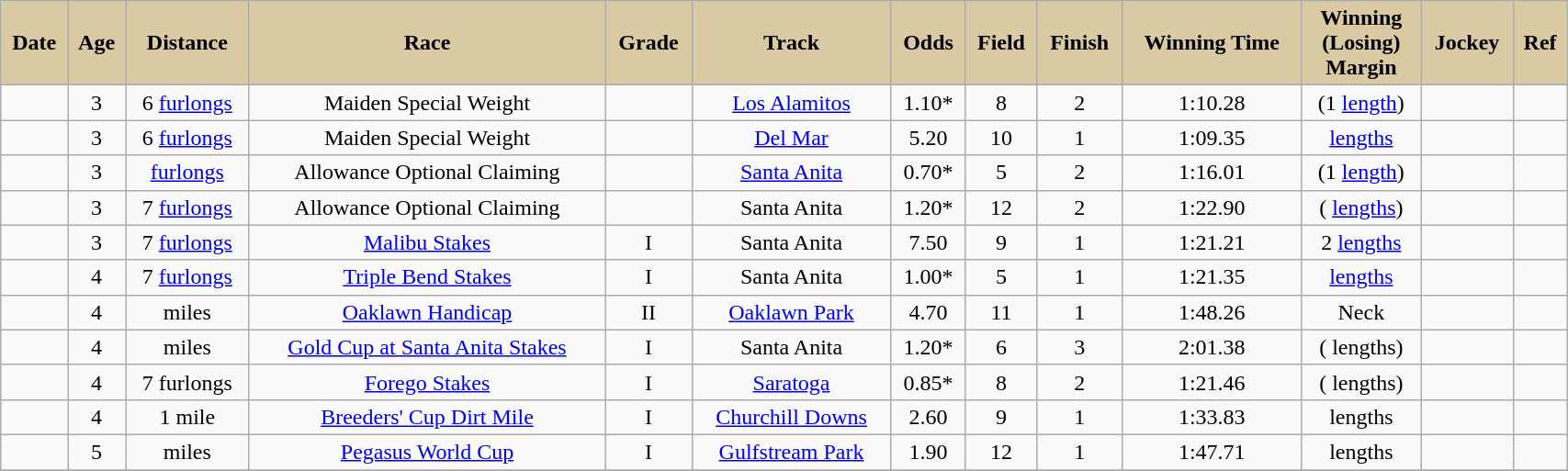<table class = "wikitable sortable" style="text-align:center; width:90%">
<tr>
<th scope="col" style="background:#dacaa4;">Date</th>
<th scope="col" style="background:#dacaa4">Age</th>
<th scope="col" style="background:#dacaa4;">Distance</th>
<th scope="col" style="background:#dacaa4;">Race</th>
<th scope="col" style="background:#dacaa4;">Grade</th>
<th scope="col" style="background:#dacaa4;">Track</th>
<th scope="col" style="background:#dacaa4;">Odds</th>
<th scope="col" style="background:#dacaa4;">Field</th>
<th scope="col" style="background:#dacaa4;">Finish</th>
<th scope="col" style="background:#dacaa4;">Winning Time</th>
<th scope="col" style="background:#dacaa4;">Winning<br>(Losing)<br>Margin</th>
<th scope="col" style="background:#dacaa4;">Jockey</th>
<th scope="col" class="unsortable" style="background:#dacaa4;">Ref</th>
</tr>
<tr>
<td></td>
<td>3</td>
<td> 6 <a href='#'>furlongs</a></td>
<td>Maiden Special Weight</td>
<td></td>
<td><a href='#'>Los Alamitos</a></td>
<td>1.10*</td>
<td>8</td>
<td>2</td>
<td>1:10.28</td>
<td>(1 <a href='#'>length</a>)</td>
<td></td>
<td></td>
</tr>
<tr>
<td></td>
<td>3</td>
<td> 6 <a href='#'>furlongs</a></td>
<td>Maiden Special Weight</td>
<td></td>
<td><a href='#'>Del Mar</a></td>
<td>5.20</td>
<td>10</td>
<td>1</td>
<td>1:09.35</td>
<td>  <a href='#'>lengths</a></td>
<td></td>
<td></td>
</tr>
<tr>
<td></td>
<td>3</td>
<td>  <a href='#'>furlongs</a></td>
<td>Allowance Optional Claiming</td>
<td></td>
<td><a href='#'>Santa Anita</a></td>
<td>0.70*</td>
<td>5</td>
<td>2</td>
<td>1:16.01</td>
<td> (1 <a href='#'>length</a>)</td>
<td></td>
<td></td>
</tr>
<tr>
<td></td>
<td>3</td>
<td> 7 <a href='#'>furlongs</a></td>
<td>Allowance Optional Claiming</td>
<td></td>
<td>Santa Anita</td>
<td>1.20*</td>
<td>12</td>
<td>2</td>
<td>1:22.90</td>
<td> ( <a href='#'>lengths</a>)</td>
<td></td>
<td></td>
</tr>
<tr>
<td></td>
<td>3</td>
<td> 7 <a href='#'>furlongs</a></td>
<td><a href='#'>Malibu Stakes</a></td>
<td>I</td>
<td>Santa Anita</td>
<td>7.50</td>
<td>9</td>
<td>1</td>
<td>1:21.21</td>
<td> 2 <a href='#'>lengths</a></td>
<td></td>
<td></td>
</tr>
<tr>
<td></td>
<td>4</td>
<td> 7 <a href='#'>furlongs</a></td>
<td><a href='#'>Triple Bend Stakes</a></td>
<td>I</td>
<td>Santa Anita</td>
<td>1.00*</td>
<td>5</td>
<td>1</td>
<td>1:21.35</td>
<td>  <a href='#'>lengths</a></td>
<td></td>
<td></td>
</tr>
<tr>
<td></td>
<td>4</td>
<td> miles</td>
<td><a href='#'>Oaklawn Handicap</a></td>
<td>II</td>
<td><a href='#'>Oaklawn Park</a></td>
<td>4.70</td>
<td>11</td>
<td>1</td>
<td>1:48.26</td>
<td> Neck</td>
<td></td>
<td></td>
</tr>
<tr>
<td></td>
<td>4</td>
<td> miles</td>
<td><a href='#'>Gold Cup at Santa Anita Stakes</a></td>
<td>I</td>
<td>Santa Anita</td>
<td>1.20*</td>
<td>6</td>
<td>3</td>
<td>2:01.38</td>
<td>( lengths)</td>
<td></td>
<td></td>
</tr>
<tr>
<td></td>
<td>4</td>
<td> 7 furlongs</td>
<td><a href='#'>Forego Stakes</a></td>
<td>I</td>
<td><a href='#'>Saratoga</a></td>
<td>0.85*</td>
<td>8</td>
<td>2</td>
<td>1:21.46</td>
<td>( lengths)</td>
<td></td>
<td></td>
</tr>
<tr>
<td></td>
<td>4</td>
<td> 1 mile</td>
<td><a href='#'>Breeders' Cup Dirt Mile</a></td>
<td>I</td>
<td><a href='#'>Churchill Downs</a></td>
<td>2.60</td>
<td>9</td>
<td>1</td>
<td>1:33.83</td>
<td> lengths</td>
<td></td>
<td></td>
</tr>
<tr>
<td></td>
<td>5</td>
<td>  miles</td>
<td><a href='#'>Pegasus World Cup</a></td>
<td>I</td>
<td><a href='#'>Gulfstream Park</a></td>
<td>1.90</td>
<td>12</td>
<td>1</td>
<td>1:47.71</td>
<td> lengths</td>
<td></td>
<td></td>
</tr>
<tr>
</tr>
</table>
